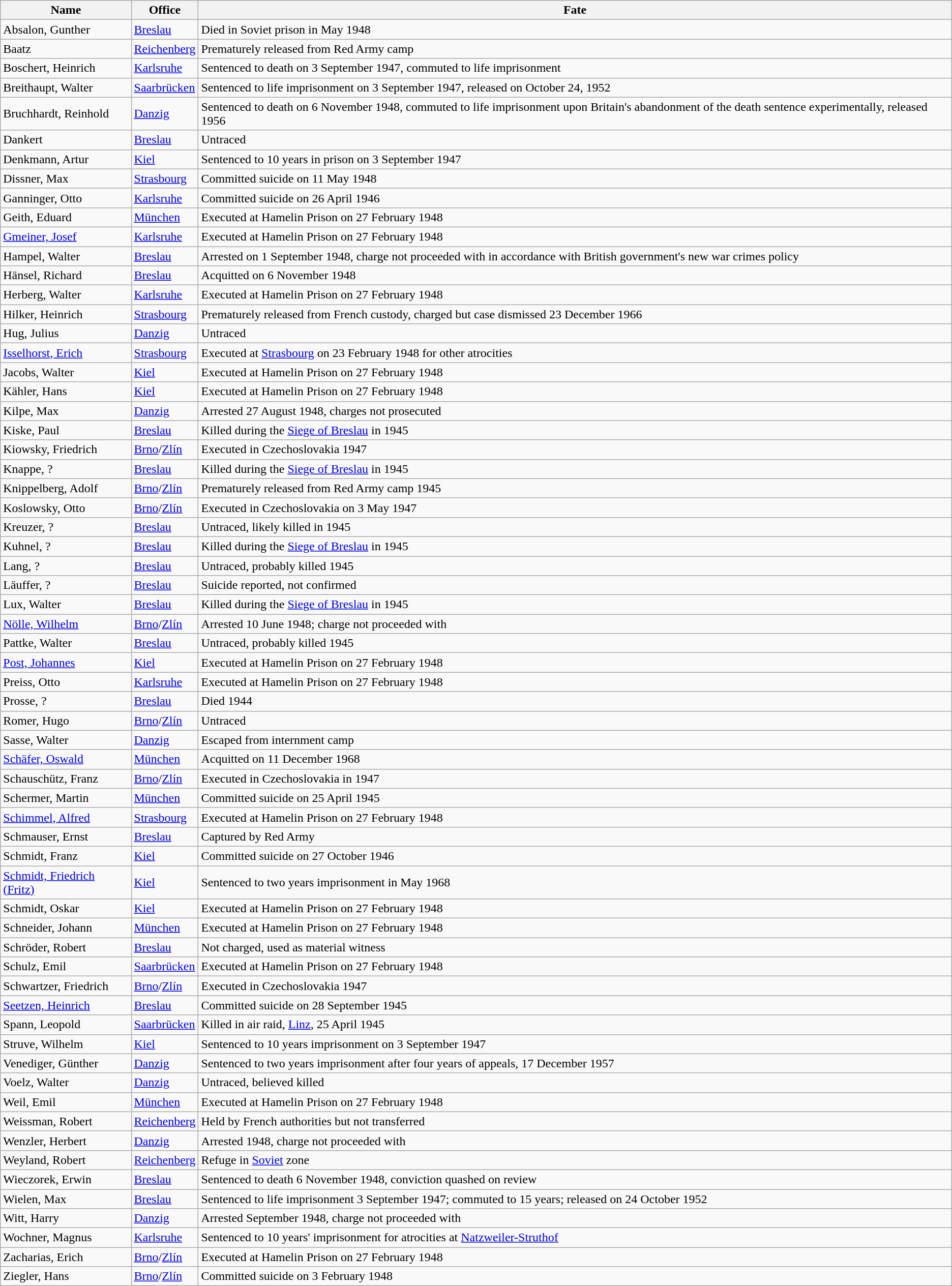<table class="wikitable sortable">
<tr>
<th>Name</th>
<th>Office</th>
<th>Fate</th>
</tr>
<tr>
<td>Absalon, Gunther</td>
<td><a href='#'>Breslau</a></td>
<td>Died in Soviet prison in May 1948</td>
</tr>
<tr>
<td>Baatz</td>
<td><a href='#'>Reichenberg</a></td>
<td>Prematurely released from Red Army camp</td>
</tr>
<tr>
<td>Boschert, Heinrich</td>
<td><a href='#'>Karlsruhe</a></td>
<td>Sentenced to death on 3 September 1947, commuted to life imprisonment</td>
</tr>
<tr>
<td>Breithaupt, Walter</td>
<td><a href='#'>Saarbrücken</a></td>
<td>Sentenced to life imprisonment on 3 September 1947, released on October 24, 1952</td>
</tr>
<tr>
<td>Bruchhardt, Reinhold</td>
<td><a href='#'>Danzig</a></td>
<td>Sentenced to death on 6 November 1948, commuted to life imprisonment upon Britain's abandonment of the death sentence experimentally, released 1956</td>
</tr>
<tr>
<td>Dankert</td>
<td><a href='#'>Breslau</a></td>
<td>Untraced</td>
</tr>
<tr>
<td>Denkmann, Artur</td>
<td><a href='#'>Kiel</a></td>
<td>Sentenced to 10 years in prison on 3 September 1947</td>
</tr>
<tr>
<td>Dissner, Max</td>
<td><a href='#'>Strasbourg</a></td>
<td>Committed suicide on 11 May 1948</td>
</tr>
<tr>
<td>Ganninger, Otto</td>
<td><a href='#'>Karlsruhe</a></td>
<td>Committed suicide on 26 April 1946</td>
</tr>
<tr>
<td>Geith, Eduard</td>
<td><a href='#'>München</a></td>
<td>Executed at Hamelin Prison on 27 February 1948</td>
</tr>
<tr>
<td><a href='#'>Gmeiner, Josef</a></td>
<td><a href='#'>Karlsruhe</a></td>
<td>Executed at Hamelin Prison on 27 February 1948</td>
</tr>
<tr>
<td>Hampel, Walter</td>
<td><a href='#'>Breslau</a></td>
<td>Arrested on 1 September 1948, charge not proceeded with in accordance with British government's new war crimes policy</td>
</tr>
<tr>
<td>Hänsel, Richard</td>
<td><a href='#'>Breslau</a></td>
<td>Acquitted on 6 November 1948</td>
</tr>
<tr>
<td>Herberg, Walter</td>
<td><a href='#'>Karlsruhe</a></td>
<td>Executed at Hamelin Prison on 27 February 1948</td>
</tr>
<tr>
<td>Hilker, Heinrich</td>
<td><a href='#'>Strasbourg</a></td>
<td>Prematurely released from French custody, charged but case dismissed 23 December 1966</td>
</tr>
<tr>
<td>Hug, Julius</td>
<td><a href='#'>Danzig</a></td>
<td>Untraced</td>
</tr>
<tr>
<td><a href='#'>Isselhorst, Erich</a></td>
<td><a href='#'>Strasbourg</a></td>
<td>Executed at <a href='#'>Strasbourg</a> on 23 February 1948 for other atrocities</td>
</tr>
<tr>
<td>Jacobs, Walter</td>
<td><a href='#'>Kiel</a></td>
<td>Executed at Hamelin Prison on 27 February 1948</td>
</tr>
<tr>
<td data-sort-value="Kahler">Kähler, Hans</td>
<td><a href='#'>Kiel</a></td>
<td>Executed at Hamelin Prison on 27 February 1948</td>
</tr>
<tr>
<td>Kilpe, Max</td>
<td><a href='#'>Danzig</a></td>
<td>Arrested 27 August 1948, charges not prosecuted</td>
</tr>
<tr>
<td>Kiske, Paul</td>
<td><a href='#'>Breslau</a></td>
<td>Killed during the <a href='#'>Siege of Breslau</a> in 1945</td>
</tr>
<tr>
<td>Kiowsky, Friedrich</td>
<td><a href='#'>Brno</a>/<a href='#'>Zlín</a></td>
<td>Executed in Czechoslovakia 1947</td>
</tr>
<tr>
<td>Knappe, ?</td>
<td><a href='#'>Breslau</a></td>
<td>Killed during the <a href='#'>Siege of Breslau</a> in 1945</td>
</tr>
<tr>
<td>Knippelberg, Adolf</td>
<td><a href='#'>Brno</a>/<a href='#'>Zlín</a></td>
<td>Prematurely released from Red Army camp 1945</td>
</tr>
<tr>
<td>Koslowsky, Otto</td>
<td><a href='#'>Brno</a>/<a href='#'>Zlín</a></td>
<td>Executed in Czechoslovakia on 3 May 1947</td>
</tr>
<tr>
<td>Kreuzer, ?</td>
<td><a href='#'>Breslau</a></td>
<td>Untraced, likely killed in 1945</td>
</tr>
<tr>
<td>Kuhnel, ?</td>
<td><a href='#'>Breslau</a></td>
<td>Killed during the <a href='#'>Siege of Breslau</a> in 1945</td>
</tr>
<tr>
<td>Lang, ?</td>
<td><a href='#'>Breslau</a></td>
<td>Untraced, probably killed 1945</td>
</tr>
<tr>
<td>Läuffer, ?</td>
<td><a href='#'>Breslau</a></td>
<td>Suicide reported, not confirmed</td>
</tr>
<tr>
<td>Lux, Walter</td>
<td><a href='#'>Breslau</a></td>
<td>Killed during the <a href='#'>Siege of Breslau</a> in 1945</td>
</tr>
<tr>
<td><a href='#'>Nölle, Wilhelm</a></td>
<td><a href='#'>Brno</a>/<a href='#'>Zlín</a></td>
<td>Arrested 10 June 1948; charge not proceeded with</td>
</tr>
<tr>
<td>Pattke, Walter</td>
<td><a href='#'>Breslau</a></td>
<td>Untraced, probably killed 1945</td>
</tr>
<tr>
<td><a href='#'>Post, Johannes</a></td>
<td><a href='#'>Kiel</a></td>
<td>Executed at Hamelin Prison on 27 February 1948</td>
</tr>
<tr>
<td>Preiss, Otto</td>
<td><a href='#'>Karlsruhe</a></td>
<td>Executed at Hamelin Prison on 27 February 1948</td>
</tr>
<tr>
<td>Prosse, ?</td>
<td><a href='#'>Breslau</a></td>
<td>Died 1944</td>
</tr>
<tr>
<td>Romer, Hugo</td>
<td><a href='#'>Brno</a>/<a href='#'>Zlín</a></td>
<td>Untraced</td>
</tr>
<tr>
<td>Sasse, Walter</td>
<td><a href='#'>Danzig</a></td>
<td>Escaped from internment camp</td>
</tr>
<tr>
<td><a href='#'>Schäfer, Oswald</a></td>
<td><a href='#'>München</a></td>
<td>Acquitted on 11 December 1968</td>
</tr>
<tr>
<td>Schauschütz, Franz</td>
<td><a href='#'>Brno</a>/<a href='#'>Zlín</a></td>
<td>Executed in Czechoslovakia in 1947</td>
</tr>
<tr>
<td>Schermer, Martin</td>
<td><a href='#'>München</a></td>
<td>Committed suicide on 25 April 1945</td>
</tr>
<tr>
<td><a href='#'>Schimmel, Alfred</a></td>
<td><a href='#'>Strasbourg</a></td>
<td>Executed at Hamelin Prison on 27 February 1948</td>
</tr>
<tr>
<td>Schmauser, Ernst</td>
<td><a href='#'>Breslau</a></td>
<td>Captured by Red Army</td>
</tr>
<tr>
<td>Schmidt, Franz</td>
<td><a href='#'>Kiel</a></td>
<td>Committed suicide on 27 October 1946</td>
</tr>
<tr>
<td><a href='#'>Schmidt, Friedrich (Fritz)</a></td>
<td><a href='#'>Kiel</a></td>
<td>Sentenced to two years imprisonment in May 1968</td>
</tr>
<tr>
<td>Schmidt, Oskar</td>
<td><a href='#'>Kiel</a></td>
<td>Executed at Hamelin Prison on 27 February 1948</td>
</tr>
<tr>
<td>Schneider, Johann</td>
<td><a href='#'>München</a></td>
<td>Executed at Hamelin Prison on 27 February 1948</td>
</tr>
<tr>
<td>Schröder, Robert</td>
<td><a href='#'>Breslau</a></td>
<td>Not charged, used as material witness</td>
</tr>
<tr>
<td>Schulz, Emil</td>
<td><a href='#'>Saarbrücken</a></td>
<td>Executed at Hamelin Prison on 27 February 1948</td>
</tr>
<tr>
<td>Schwartzer, Friedrich</td>
<td><a href='#'>Brno</a>/<a href='#'>Zlín</a></td>
<td>Executed in Czechoslovakia 1947</td>
</tr>
<tr>
<td><a href='#'>Seetzen, Heinrich</a></td>
<td><a href='#'>Breslau</a></td>
<td>Committed suicide on 28 September 1945</td>
</tr>
<tr>
<td>Spann, Leopold</td>
<td><a href='#'>Saarbrücken</a></td>
<td>Killed in air raid, <a href='#'>Linz</a>, 25 April 1945</td>
</tr>
<tr>
<td>Struve, Wilhelm</td>
<td><a href='#'>Kiel</a></td>
<td>Sentenced to 10 years imprisonment on 3 September 1947</td>
</tr>
<tr>
<td>Venediger, Günther</td>
<td><a href='#'>Danzig</a></td>
<td>Sentenced to two years imprisonment after four years of appeals, 17 December 1957</td>
</tr>
<tr>
<td>Voelz, Walter</td>
<td><a href='#'>Danzig</a></td>
<td>Untraced, believed killed</td>
</tr>
<tr>
<td>Weil, Emil</td>
<td><a href='#'>München</a></td>
<td>Executed at Hamelin Prison on 27 February 1948</td>
</tr>
<tr>
<td>Weissman, Robert</td>
<td><a href='#'>Reichenberg</a></td>
<td>Held by French authorities but not transferred</td>
</tr>
<tr>
<td>Wenzler, Herbert</td>
<td><a href='#'>Danzig</a></td>
<td>Arrested 1948, charge not proceeded with</td>
</tr>
<tr>
<td>Weyland, Robert</td>
<td><a href='#'>Reichenberg</a></td>
<td>Refuge in <a href='#'>Soviet</a> zone</td>
</tr>
<tr>
<td>Wieczorek, Erwin</td>
<td><a href='#'>Breslau</a></td>
<td>Sentenced to death 6 November 1948, conviction quashed on review</td>
</tr>
<tr>
<td>Wielen, Max</td>
<td><a href='#'>Breslau</a></td>
<td>Sentenced to life imprisonment 3 September 1947; commuted to 15 years; released on 24 October 1952</td>
</tr>
<tr>
<td>Witt, Harry</td>
<td><a href='#'>Danzig</a></td>
<td>Arrested September 1948, charge not proceeded with</td>
</tr>
<tr>
<td>Wochner, Magnus</td>
<td><a href='#'>Karlsruhe</a></td>
<td>Sentenced to 10 years' imprisonment for atrocities at <a href='#'>Natzweiler-Struthof</a></td>
</tr>
<tr>
<td>Zacharias, Erich</td>
<td><a href='#'>Brno</a>/<a href='#'>Zlín</a></td>
<td>Executed at Hamelin Prison on 27 February 1948</td>
</tr>
<tr>
<td>Ziegler, Hans</td>
<td><a href='#'>Brno</a>/<a href='#'>Zlín</a></td>
<td>Committed suicide on 3 February 1948</td>
</tr>
</table>
